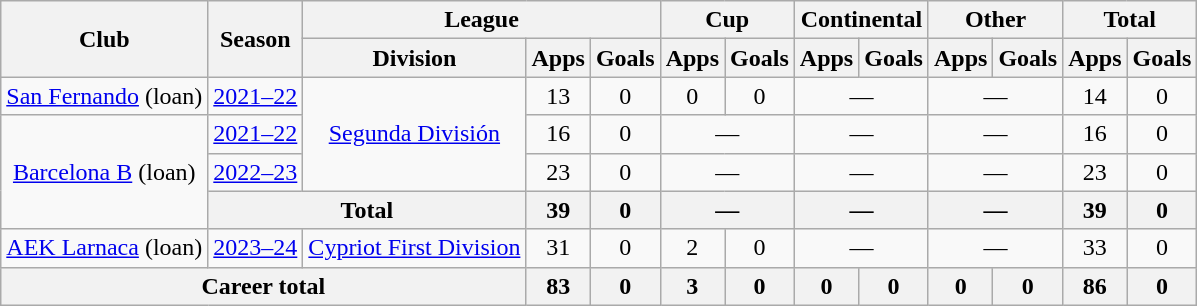<table class="wikitable" style="text-align:center">
<tr>
<th rowspan=2>Club</th>
<th rowspan=2>Season</th>
<th colspan=3>League</th>
<th colspan=2>Cup</th>
<th colspan=2>Continental</th>
<th colspan=2>Other</th>
<th colspan=2>Total</th>
</tr>
<tr>
<th>Division</th>
<th>Apps</th>
<th>Goals</th>
<th>Apps</th>
<th>Goals</th>
<th>Apps</th>
<th>Goals</th>
<th>Apps</th>
<th>Goals</th>
<th>Apps</th>
<th>Goals</th>
</tr>
<tr>
<td><a href='#'>San Fernando</a> (loan)</td>
<td><a href='#'>2021–22</a></td>
<td rowspan="3"><a href='#'>Segunda División</a></td>
<td>13</td>
<td>0</td>
<td>0</td>
<td>0</td>
<td colspan="2">—</td>
<td colspan="2">—</td>
<td>14</td>
<td>0</td>
</tr>
<tr>
<td rowspan="3"><a href='#'>Barcelona B</a> (loan)</td>
<td><a href='#'>2021–22</a></td>
<td>16</td>
<td>0</td>
<td colspan="2">—</td>
<td colspan="2">—</td>
<td colspan="2">—</td>
<td>16</td>
<td>0</td>
</tr>
<tr>
<td><a href='#'>2022–23</a></td>
<td>23</td>
<td>0</td>
<td colspan="2">—</td>
<td colspan="2">—</td>
<td colspan="2">—</td>
<td>23</td>
<td>0</td>
</tr>
<tr>
<th colspan="2">Total</th>
<th>39</th>
<th>0</th>
<th colspan="2">—</th>
<th colspan="2">—</th>
<th colspan="2">—</th>
<th>39</th>
<th>0</th>
</tr>
<tr>
<td><a href='#'>AEK Larnaca</a> (loan)</td>
<td><a href='#'>2023–24</a></td>
<td><a href='#'>Cypriot First Division</a></td>
<td>31</td>
<td>0</td>
<td>2</td>
<td>0</td>
<td colspan="2">—</td>
<td colspan="2">—</td>
<td>33</td>
<td>0</td>
</tr>
<tr>
<th colspan="3">Career total</th>
<th>83</th>
<th>0</th>
<th>3</th>
<th>0</th>
<th>0</th>
<th>0</th>
<th>0</th>
<th>0</th>
<th>86</th>
<th>0</th>
</tr>
</table>
